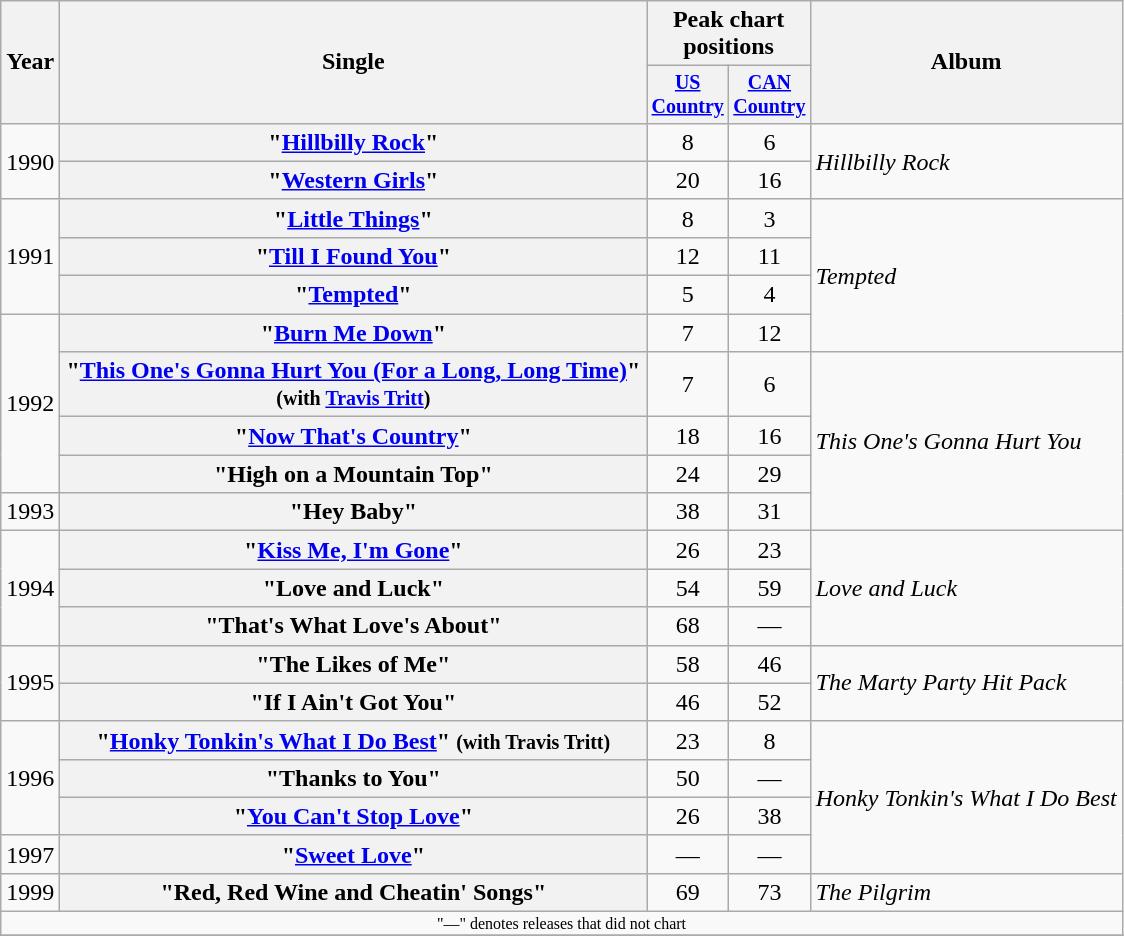<table class="wikitable plainrowheaders" style="text-align:center">
<tr>
<th rowspan="2">Year</th>
<th rowspan="2" style="width:24em;">Single</th>
<th colspan="2">Peak chart<br>positions</th>
<th rowspan="2">Album</th>
</tr>
<tr style="font-size:smaller;">
<th width="45"><a href='#'>US Country</a><br></th>
<th width="45"><a href='#'>CAN Country</a></th>
</tr>
<tr>
<td rowspan="2">1990</td>
<th scope="row">"<a href='#'>Hillbilly Rock</a>"</th>
<td>8</td>
<td>6</td>
<td align="left" rowspan="2"><em>Hillbilly Rock</em></td>
</tr>
<tr>
<th scope="row">"<a href='#'>Western Girls</a>"</th>
<td>20</td>
<td>16</td>
</tr>
<tr>
<td rowspan="3">1991</td>
<th scope="row">"<a href='#'>Little Things</a>"</th>
<td>8</td>
<td>3</td>
<td align="left" rowspan="4"><em>Tempted</em></td>
</tr>
<tr>
<th scope="row">"<a href='#'>Till I Found You</a>"</th>
<td>12</td>
<td>11</td>
</tr>
<tr>
<th scope="row">"<a href='#'>Tempted</a>"</th>
<td>5</td>
<td>4</td>
</tr>
<tr>
<td rowspan="4">1992</td>
<th scope="row">"<a href='#'>Burn Me Down</a>"</th>
<td>7</td>
<td>12</td>
</tr>
<tr>
<th scope="row">"<a href='#'>This One's Gonna Hurt You (For a Long, Long Time)</a>"<small>(with <a href='#'>Travis Tritt</a>)</small></th>
<td>7</td>
<td>6</td>
<td align="left" rowspan="4"><em>This One's Gonna Hurt You</em></td>
</tr>
<tr>
<th scope="row">"<a href='#'>Now That's Country</a>"</th>
<td>18</td>
<td>16</td>
</tr>
<tr>
<th scope="row">"High on a Mountain Top"</th>
<td>24</td>
<td>29</td>
</tr>
<tr>
<td>1993</td>
<th scope="row">"Hey Baby"</th>
<td>38</td>
<td>31</td>
</tr>
<tr>
<td rowspan="3">1994</td>
<th scope="row">"<a href='#'>Kiss Me, I'm Gone</a>"</th>
<td>26</td>
<td>23</td>
<td align="left" rowspan="3"><em>Love and Luck</em></td>
</tr>
<tr>
<th scope="row">"Love and Luck"</th>
<td>54</td>
<td>59</td>
</tr>
<tr>
<th scope="row">"That's What Love's About"</th>
<td>68</td>
<td>—</td>
</tr>
<tr>
<td rowspan="2">1995</td>
<th scope="row">"The Likes of Me"</th>
<td>58</td>
<td>46</td>
<td align="left" rowspan="2"><em>The Marty Party Hit Pack</em></td>
</tr>
<tr>
<th scope="row">"If I Ain't Got You"</th>
<td>46</td>
<td>52</td>
</tr>
<tr>
<td rowspan="3">1996</td>
<th scope="row">"<a href='#'>Honky Tonkin's What I Do Best</a>" <small>(with Travis Tritt)</small></th>
<td>23</td>
<td>8</td>
<td align="left" rowspan="4"><em>Honky Tonkin's What I Do Best</em></td>
</tr>
<tr>
<th scope="row">"Thanks to You"</th>
<td>50</td>
<td>—</td>
</tr>
<tr>
<th scope="row">"<a href='#'>You Can't Stop Love</a>"</th>
<td>26</td>
<td>38</td>
</tr>
<tr>
<td>1997</td>
<th scope="row">"<a href='#'>Sweet Love</a>"</th>
<td>—</td>
<td>—</td>
</tr>
<tr>
<td>1999</td>
<th scope="row">"Red, Red Wine and Cheatin' Songs"</th>
<td>69</td>
<td>73</td>
<td align="left"><em>The Pilgrim</em></td>
</tr>
<tr>
<td colspan="5" style="font-size: 8pt">"—" denotes releases that did not chart</td>
</tr>
<tr>
</tr>
</table>
